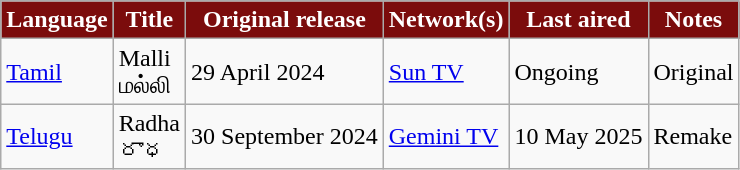<table class="wikitable" style="margin-right: 0;">
<tr>
<th style="background:#7b0c0c;color:white">Language</th>
<th style="background:#7b0c0c;color:white">Title</th>
<th style="background:#7b0c0c;color:white">Original release</th>
<th style="background:#7b0c0c;color:white">Network(s)</th>
<th style="background:#7b0c0c;color:white">Last aired</th>
<th style="background:#7b0c0c;color:white">Notes</th>
</tr>
<tr>
<td><a href='#'>Tamil</a></td>
<td>Malli  <br> மல்லி</td>
<td>29 April 2024</td>
<td><a href='#'>Sun TV</a></td>
<td>Ongoing</td>
<td>Original</td>
</tr>
<tr>
<td><a href='#'>Telugu</a></td>
<td>Radha  <br> రాధ</td>
<td>30 September 2024</td>
<td><a href='#'>Gemini TV</a></td>
<td>10 May 2025</td>
<td>Remake</td>
</tr>
</table>
